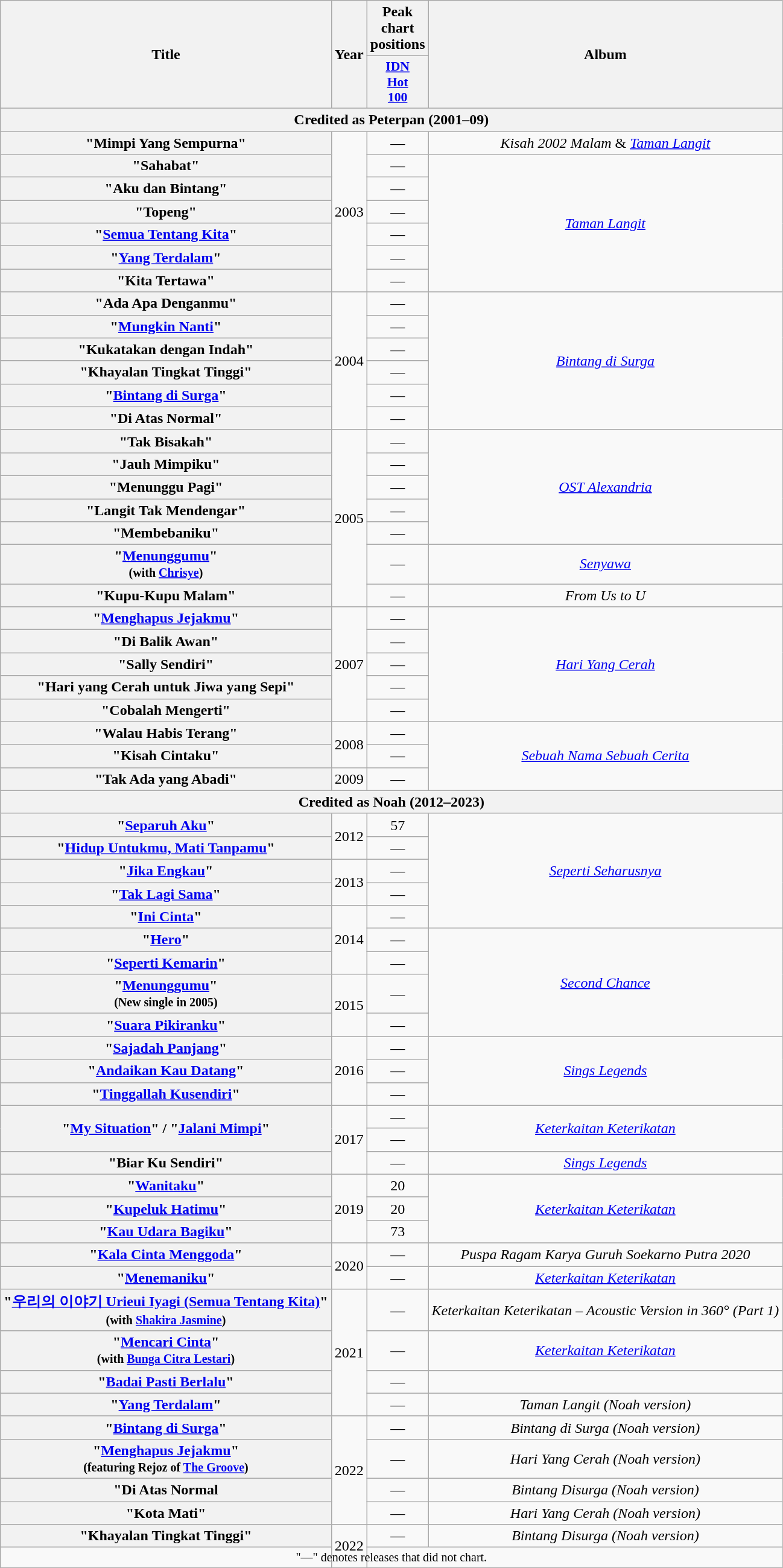<table class="wikitable plainrowheaders" style="text-align:center;">
<tr>
<th scope="col" rowspan="2">Title</th>
<th scope="col" rowspan="2">Year</th>
<th scope="col" colspan="1">Peak chart positions</th>
<th scope="col" rowspan="2">Album</th>
</tr>
<tr>
<th scope="col" style="width:3em;font-size:90%;"><a href='#'>IDN<br>Hot<br>100</a><br></th>
</tr>
<tr>
<th scope="col" colspan="4">Credited as Peterpan (2001–09)</th>
</tr>
<tr>
<th scope="row">"Mimpi Yang Sempurna"</th>
<td rowspan="7">2003</td>
<td>—</td>
<td><em>Kisah 2002 Malam</em> &  <em><a href='#'>Taman Langit</a></em></td>
</tr>
<tr>
<th scope="row">"Sahabat"</th>
<td>—</td>
<td rowspan="6"><em><a href='#'>Taman Langit</a></em></td>
</tr>
<tr>
<th scope="row">"Aku dan Bintang"</th>
<td>—</td>
</tr>
<tr>
<th scope="row">"Topeng"</th>
<td>—</td>
</tr>
<tr>
<th scope="row">"<a href='#'>Semua Tentang Kita</a>"</th>
<td>—</td>
</tr>
<tr>
<th scope="row">"<a href='#'>Yang Terdalam</a>"</th>
<td>—</td>
</tr>
<tr>
<th scope="row">"Kita Tertawa"</th>
<td>—</td>
</tr>
<tr>
<th scope="row">"Ada Apa Denganmu"</th>
<td rowspan="6">2004</td>
<td>—</td>
<td rowspan="6"><em><a href='#'>Bintang di Surga</a></em></td>
</tr>
<tr>
<th scope="row">"<a href='#'>Mungkin Nanti</a>"</th>
<td>—</td>
</tr>
<tr>
<th scope="row">"Kukatakan dengan Indah"</th>
<td>—</td>
</tr>
<tr>
<th scope="row">"Khayalan Tingkat Tinggi"</th>
<td>—</td>
</tr>
<tr>
<th scope="row">"<a href='#'>Bintang di Surga</a>"</th>
<td>—</td>
</tr>
<tr>
<th scope="row">"Di Atas Normal"</th>
<td>—</td>
</tr>
<tr>
<th scope="row">"Tak Bisakah"</th>
<td rowspan= "7">2005</td>
<td>—</td>
<td rowspan= "5"><em><a href='#'>OST Alexandria</a></em></td>
</tr>
<tr>
<th scope="row">"Jauh Mimpiku"</th>
<td>—</td>
</tr>
<tr>
<th scope="row">"Menunggu Pagi"</th>
<td>—</td>
</tr>
<tr>
<th scope="row">"Langit Tak Mendengar"</th>
<td>—</td>
</tr>
<tr>
<th scope="row">"Membebaniku"</th>
<td>—</td>
</tr>
<tr>
<th scope="row">"<a href='#'>Menunggumu</a>" <br><small>(with <a href='#'>Chrisye</a>)</small></th>
<td>—</td>
<td><em><a href='#'>Senyawa</a></em></td>
</tr>
<tr>
<th scope="row">"Kupu-Kupu Malam"</th>
<td>—</td>
<td><em>From Us to U</em></td>
</tr>
<tr>
<th scope="row">"<a href='#'>Menghapus Jejakmu</a>"</th>
<td rowspan="5">2007</td>
<td>—</td>
<td rowspan="5"><em><a href='#'>Hari Yang Cerah</a></em></td>
</tr>
<tr>
<th scope="row">"Di Balik Awan"</th>
<td>—</td>
</tr>
<tr>
<th scope="row">"Sally Sendiri"</th>
<td>—</td>
</tr>
<tr>
<th scope="row">"Hari yang Cerah untuk Jiwa yang Sepi"</th>
<td>—</td>
</tr>
<tr>
<th scope="row">"Cobalah Mengerti"</th>
<td>—</td>
</tr>
<tr>
<th scope="row">"Walau Habis Terang"</th>
<td rowspan="2">2008</td>
<td>—</td>
<td rowspan="3"><em><a href='#'>Sebuah Nama Sebuah Cerita</a></em></td>
</tr>
<tr>
<th scope="row">"Kisah Cintaku"</th>
<td>—</td>
</tr>
<tr>
<th scope="row">"Tak Ada yang Abadi"</th>
<td>2009</td>
<td>—</td>
</tr>
<tr>
<th scope="col" colspan="4">Credited as Noah (2012–2023)</th>
</tr>
<tr>
<th scope="row">"<a href='#'>Separuh Aku</a>"</th>
<td rowspan="2">2012</td>
<td>57</td>
<td rowspan= "5"><em><a href='#'>Seperti Seharusnya</a></em></td>
</tr>
<tr>
<th scope="row">"<a href='#'>Hidup Untukmu, Mati Tanpamu</a>"</th>
<td>—</td>
</tr>
<tr>
<th scope="row">"<a href='#'>Jika Engkau</a>"</th>
<td rowspan="2">2013</td>
<td>—</td>
</tr>
<tr>
<th scope="row">"<a href='#'>Tak Lagi Sama</a>"</th>
<td>—</td>
</tr>
<tr>
<th scope="row">"<a href='#'>Ini Cinta</a>"</th>
<td rowspan="3">2014</td>
<td>—</td>
</tr>
<tr>
<th scope="row">"<a href='#'>Hero</a>"</th>
<td>—</td>
<td rowspan= "4"><em><a href='#'>Second Chance</a></em></td>
</tr>
<tr>
<th scope="row">"<a href='#'>Seperti Kemarin</a>"</th>
<td>—</td>
</tr>
<tr>
<th scope="row">"<a href='#'>Menunggumu</a>" <br><small>(New single in 2005)</small></th>
<td rowspan= "2">2015</td>
<td>—</td>
</tr>
<tr>
<th scope="row">"<a href='#'>Suara Pikiranku</a>"</th>
<td>—</td>
</tr>
<tr>
<th scope="row">"<a href='#'>Sajadah Panjang</a>"</th>
<td rowspan="3">2016</td>
<td>—</td>
<td rowspan="3"><em><a href='#'>Sings Legends</a></em></td>
</tr>
<tr>
<th scope="row">"<a href='#'>Andaikan Kau Datang</a>"</th>
<td>—</td>
</tr>
<tr>
<th scope="row">"<a href='#'>Tinggallah Kusendiri</a>"</th>
<td>—</td>
</tr>
<tr>
<th scope="row" rowspan="2">"<a href='#'>My Situation</a>" / "<a href='#'>Jalani Mimpi</a>"</th>
<td rowspan="3">2017</td>
<td>—</td>
<td rowspan="2"><em><a href='#'>Keterkaitan Keterikatan</a></em></td>
</tr>
<tr>
<td>—</td>
</tr>
<tr>
<th scope="row">"Biar Ku Sendiri"</th>
<td>—</td>
<td><em><a href='#'>Sings Legends</a></em></td>
</tr>
<tr>
<th scope="row">"<a href='#'>Wanitaku</a>"</th>
<td rowspan= "3">2019</td>
<td>20</td>
<td rowspan= "3"><em><a href='#'>Keterkaitan Keterikatan</a></em></td>
</tr>
<tr>
<th scope="row">"<a href='#'>Kupeluk Hatimu</a>"</th>
<td>20</td>
</tr>
<tr>
<th scope="row">"<a href='#'>Kau Udara Bagiku</a>"</th>
<td>73</td>
</tr>
<tr>
</tr>
<tr>
<th scope="row">"<a href='#'>Kala Cinta Menggoda</a>"</th>
<td rowspan="2">2020</td>
<td>—</td>
<td><em>Puspa Ragam Karya Guruh Soekarno Putra 2020</em></td>
</tr>
<tr>
<th scope="row">"<a href='#'>Menemaniku</a>"</th>
<td>—</td>
<td><em><a href='#'>Keterkaitan Keterikatan</a></em></td>
</tr>
<tr>
<th scope="row">"<a href='#'>우리의 이야기 Urieui Iyagi (Semua Tentang Kita)</a>"<br><small>(with <a href='#'>Shakira Jasmine</a>)</small></th>
<td rowspan="4">2021</td>
<td>—</td>
<td><em>Keterkaitan Keterikatan – Acoustic Version in 360° (Part 1)</em></td>
</tr>
<tr>
<th scope="row">"<a href='#'>Mencari Cinta</a>"<br><small>(with <a href='#'>Bunga Citra Lestari</a>)</small></th>
<td>—</td>
<td><em><a href='#'>Keterkaitan Keterikatan</a></em></td>
</tr>
<tr>
<th scope="row">"<a href='#'>Badai Pasti Berlalu</a>"</th>
<td>—</td>
<td></td>
</tr>
<tr>
<th scope="row">"<a href='#'>Yang Terdalam</a>"</th>
<td>—</td>
<td><em>Taman Langit (Noah version)</em></td>
</tr>
<tr>
<th scope="row">"<a href='#'>Bintang di Surga</a>"</th>
<td rowspan="4">2022</td>
<td>—</td>
<td><em>Bintang di Surga (Noah version)</em></td>
</tr>
<tr>
<th scope="row">"<a href='#'>Menghapus Jejakmu</a>"<br><small>(featuring Rejoz of <a href='#'>The Groove</a>)</small></th>
<td>—</td>
<td><em>Hari Yang Cerah (Noah version)</em></td>
</tr>
<tr>
<th scope="row">"Di Atas Normal</th>
<td>—</td>
<td><em>Bintang Disurga (Noah version)</em></td>
</tr>
<tr>
<th scope="row">"Kota Mati"</th>
<td>—</td>
<td><em>Hari Yang Cerah (Noah version)</em></td>
</tr>
<tr>
<th scope="row">"Khayalan Tingkat Tinggi"</th>
<td rowspan="4">2022</td>
<td>—</td>
<td><em>Bintang Disurga (Noah version)</em></td>
</tr>
<tr>
<td colspan="8" style="font-size:10pt">"—" denotes releases that did not chart.</td>
</tr>
</table>
